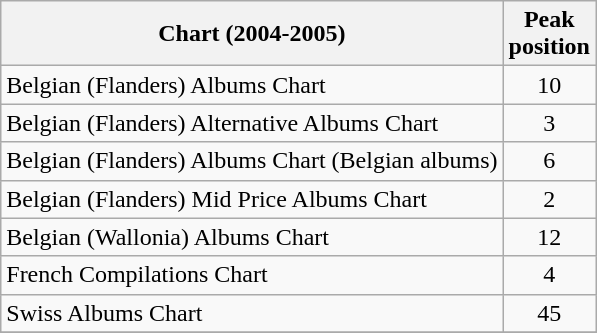<table class="wikitable sortable">
<tr>
<th align="left">Chart (2004-2005)</th>
<th align="center">Peak<br>position</th>
</tr>
<tr>
<td align="left">Belgian (Flanders) Albums Chart</td>
<td align="center">10</td>
</tr>
<tr>
<td align="left">Belgian (Flanders) Alternative Albums Chart</td>
<td align="center">3</td>
</tr>
<tr>
<td align="left">Belgian (Flanders) Albums Chart (Belgian albums)</td>
<td align="center">6</td>
</tr>
<tr>
<td align="left">Belgian (Flanders) Mid Price Albums Chart</td>
<td align="center">2</td>
</tr>
<tr>
<td align="left">Belgian (Wallonia) Albums Chart</td>
<td align="center">12</td>
</tr>
<tr>
<td align="left">French Compilations Chart</td>
<td align="center">4</td>
</tr>
<tr>
<td align="left">Swiss Albums Chart</td>
<td align="center">45</td>
</tr>
<tr>
</tr>
</table>
